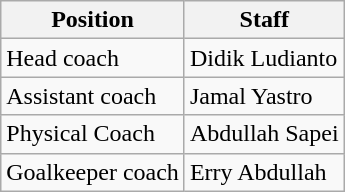<table class="wikitable">
<tr>
<th>Position</th>
<th>Staff</th>
</tr>
<tr>
<td>Head coach</td>
<td> Didik Ludianto</td>
</tr>
<tr>
<td>Assistant coach</td>
<td> Jamal Yastro</td>
</tr>
<tr>
<td>Physical Coach</td>
<td> Abdullah Sapei</td>
</tr>
<tr>
<td>Goalkeeper coach</td>
<td> Erry Abdullah</td>
</tr>
</table>
